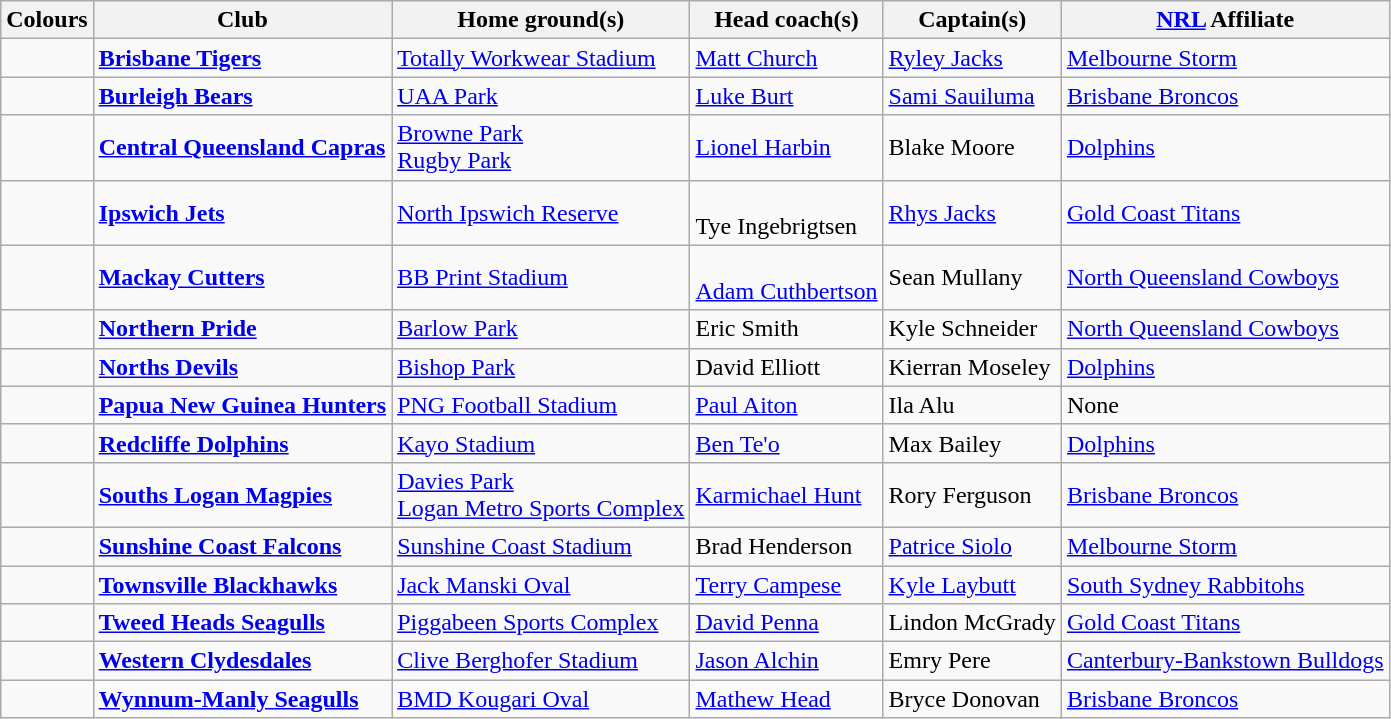<table class="wikitable">
<tr>
<th>Colours</th>
<th>Club</th>
<th>Home ground(s)</th>
<th>Head coach(s)</th>
<th>Captain(s)</th>
<th><a href='#'>NRL</a> Affiliate</th>
</tr>
<tr>
<td></td>
<td><strong><a href='#'>Brisbane Tigers</a></strong></td>
<td><a href='#'>Totally Workwear Stadium</a></td>
<td><a href='#'>Matt Church</a></td>
<td><a href='#'>Ryley Jacks</a></td>
<td> <a href='#'>Melbourne Storm</a></td>
</tr>
<tr>
<td></td>
<td><strong><a href='#'>Burleigh Bears</a></strong></td>
<td><a href='#'>UAA Park</a></td>
<td><a href='#'>Luke Burt</a></td>
<td><a href='#'>Sami Sauiluma</a></td>
<td> <a href='#'>Brisbane Broncos</a></td>
</tr>
<tr>
<td></td>
<td><strong><a href='#'>Central Queensland Capras</a></strong></td>
<td><a href='#'>Browne Park</a><br><a href='#'>Rugby Park</a></td>
<td><a href='#'>Lionel Harbin</a></td>
<td>Blake Moore</td>
<td> <a href='#'>Dolphins</a></td>
</tr>
<tr>
<td></td>
<td><strong><a href='#'>Ipswich Jets</a></strong></td>
<td><a href='#'>North Ipswich Reserve</a></td>
<td><br>Tye Ingebrigtsen</td>
<td><a href='#'>Rhys Jacks</a></td>
<td> <a href='#'>Gold Coast Titans</a></td>
</tr>
<tr>
<td></td>
<td><strong><a href='#'>Mackay Cutters</a></strong></td>
<td><a href='#'>BB Print Stadium</a></td>
<td><br><a href='#'>Adam Cuthbertson</a></td>
<td>Sean Mullany</td>
<td> <a href='#'>North Queensland Cowboys</a></td>
</tr>
<tr>
<td></td>
<td><strong><a href='#'>Northern Pride</a></strong></td>
<td><a href='#'>Barlow Park</a></td>
<td>Eric Smith</td>
<td>Kyle Schneider</td>
<td> <a href='#'>North Queensland Cowboys</a></td>
</tr>
<tr>
<td></td>
<td><strong><a href='#'>Norths Devils</a></strong></td>
<td><a href='#'>Bishop Park</a></td>
<td>David Elliott</td>
<td>Kierran Moseley</td>
<td> <a href='#'>Dolphins</a></td>
</tr>
<tr>
<td></td>
<td><strong><a href='#'>Papua New Guinea Hunters</a></strong></td>
<td><a href='#'>PNG Football Stadium</a></td>
<td><a href='#'>Paul Aiton</a></td>
<td>Ila Alu</td>
<td>None</td>
</tr>
<tr>
<td></td>
<td><strong><a href='#'>Redcliffe Dolphins</a></strong></td>
<td><a href='#'>Kayo Stadium</a></td>
<td><a href='#'>Ben Te'o</a></td>
<td>Max Bailey</td>
<td> <a href='#'>Dolphins</a></td>
</tr>
<tr>
<td></td>
<td><strong><a href='#'>Souths Logan Magpies</a></strong></td>
<td><a href='#'>Davies Park</a><br><a href='#'>Logan Metro Sports Complex</a></td>
<td><a href='#'>Karmichael Hunt</a></td>
<td>Rory Ferguson</td>
<td> <a href='#'>Brisbane Broncos</a></td>
</tr>
<tr>
<td></td>
<td><strong><a href='#'>Sunshine Coast Falcons</a></strong></td>
<td><a href='#'>Sunshine Coast Stadium</a></td>
<td>Brad Henderson</td>
<td><a href='#'>Patrice Siolo</a></td>
<td> <a href='#'>Melbourne Storm</a></td>
</tr>
<tr>
<td></td>
<td><strong><a href='#'>Townsville Blackhawks</a></strong></td>
<td><a href='#'>Jack Manski Oval</a></td>
<td><a href='#'>Terry Campese</a></td>
<td><a href='#'>Kyle Laybutt</a></td>
<td> <a href='#'>South Sydney Rabbitohs</a></td>
</tr>
<tr>
<td></td>
<td><strong><a href='#'>Tweed Heads Seagulls</a></strong></td>
<td><a href='#'>Piggabeen Sports Complex</a></td>
<td><a href='#'>David Penna</a></td>
<td>Lindon McGrady</td>
<td> <a href='#'>Gold Coast Titans</a></td>
</tr>
<tr>
<td></td>
<td><a href='#'><strong>Western Clydesdales</strong></a></td>
<td><a href='#'>Clive Berghofer Stadium</a></td>
<td><a href='#'>Jason Alchin</a></td>
<td>Emry Pere</td>
<td> <a href='#'>Canterbury-Bankstown Bulldogs</a></td>
</tr>
<tr>
<td></td>
<td><strong><a href='#'>Wynnum-Manly Seagulls</a></strong></td>
<td><a href='#'>BMD Kougari Oval</a></td>
<td><a href='#'>Mathew Head</a></td>
<td>Bryce Donovan</td>
<td> <a href='#'>Brisbane Broncos</a></td>
</tr>
</table>
